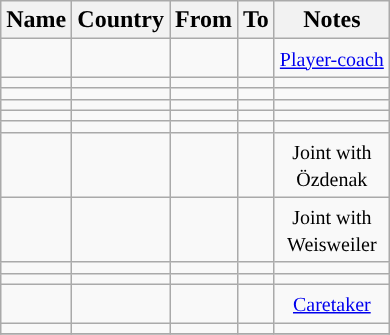<table class="wikitable sortable" style="text-align: center;">
<tr>
<th>Name</th>
<th>Country</th>
<th>From</th>
<th class="unsortable">To</th>
<th class="unsortable">Notes</th>
</tr>
<tr>
<td align=left></td>
<td align=left></td>
<td align=left></td>
<td align=left></td>
<td><small><a href='#'>Player-coach</a></small></td>
</tr>
<tr>
<td align=left></td>
<td align=left></td>
<td align=left></td>
<td align=left></td>
<td></td>
</tr>
<tr>
<td align=left></td>
<td align=left></td>
<td align=left></td>
<td align=left></td>
<td></td>
</tr>
<tr>
<td align=left></td>
<td align=left></td>
<td align=left></td>
<td align=left></td>
<td></td>
</tr>
<tr>
<td align=left></td>
<td align=left></td>
<td align=left></td>
<td align=left></td>
<td></td>
</tr>
<tr>
<td align=left></td>
<td align=left></td>
<td align=left></td>
<td align=left></td>
<td></td>
</tr>
<tr>
<td align=left></td>
<td align=left></td>
<td align=left></td>
<td align=left></td>
<td><small>Joint with<br>Özdenak</small></td>
</tr>
<tr>
<td align=left></td>
<td align=left></td>
<td align=left></td>
<td align=left></td>
<td><small>Joint with<br>Weisweiler</small></td>
</tr>
<tr>
<td align=left></td>
<td align=left></td>
<td align=left></td>
<td align=left></td>
<td></td>
</tr>
<tr>
<td align=left></td>
<td align=left></td>
<td align=left></td>
<td align=left></td>
<td></td>
</tr>
<tr>
<td align=left></td>
<td align=left></td>
<td align=left></td>
<td align=left></td>
<td><small><a href='#'>Caretaker</a></small></td>
</tr>
<tr>
<td align=left></td>
<td align=left></td>
<td align=left></td>
<td align=left></td>
<td></td>
</tr>
<tr>
</tr>
</table>
